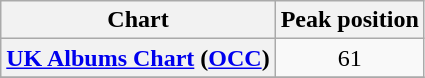<table class="wikitable sortable plainrowheaders" style="text-align:center">
<tr>
<th scope="col">Chart</th>
<th scope="col">Peak position</th>
</tr>
<tr>
<th scope="row"><a href='#'>UK Albums Chart</a> (<a href='#'>OCC</a>)</th>
<td>61</td>
</tr>
<tr>
</tr>
</table>
